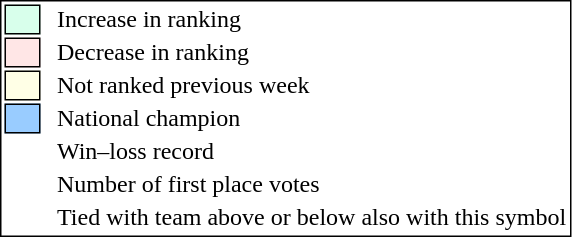<table style="border:1px solid black;">
<tr>
<td style="background:#D8FFEB; width:20px; border:1px solid black;"></td>
<td> </td>
<td>Increase in ranking</td>
</tr>
<tr>
<td style="background:#FFE6E6; width:20px; border:1px solid black;"></td>
<td> </td>
<td>Decrease in ranking</td>
</tr>
<tr>
<td style="background:#FFFFE6; width:20px; border:1px solid black;"></td>
<td> </td>
<td>Not ranked previous week</td>
</tr>
<tr>
<td style="background:#9cf; width:20px; border:1px solid black;"></td>
<td> </td>
<td>National champion</td>
</tr>
<tr>
<td></td>
<td> </td>
<td>Win–loss record</td>
</tr>
<tr>
<td></td>
<td> </td>
<td>Number of first place votes</td>
</tr>
<tr>
<td></td>
<td></td>
<td>Tied with team above or below also with this symbol</td>
</tr>
</table>
